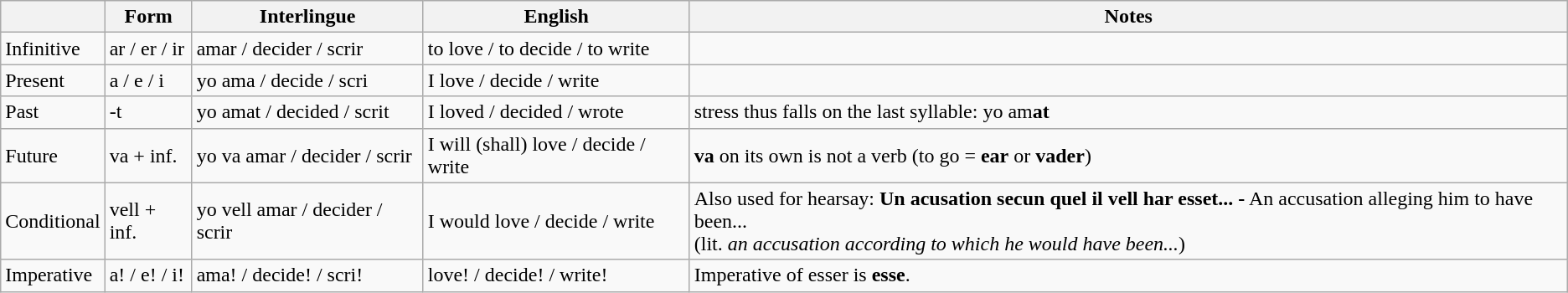<table class="wikitable">
<tr>
<th></th>
<th>Form</th>
<th>Interlingue</th>
<th>English</th>
<th>Notes</th>
</tr>
<tr>
<td>Infinitive</td>
<td>ar / er / ir</td>
<td>amar / decider / scrir</td>
<td>to love / to decide / to write</td>
<td></td>
</tr>
<tr>
<td>Present</td>
<td>a / e / i</td>
<td>yo ama / decide / scri</td>
<td>I love / decide / write</td>
<td></td>
</tr>
<tr>
<td>Past</td>
<td>-t</td>
<td>yo amat / decided / scrit</td>
<td>I loved / decided / wrote</td>
<td>stress thus falls on the last syllable: yo am<strong>at</strong></td>
</tr>
<tr>
<td>Future</td>
<td>va + inf.</td>
<td>yo va amar / decider / scrir</td>
<td>I will (shall) love / decide / write</td>
<td><strong>va</strong> on its own is not a verb (to go = <strong>ear</strong> or <strong>vader</strong>)</td>
</tr>
<tr>
<td>Conditional</td>
<td>vell + inf.</td>
<td>yo vell amar / decider / scrir</td>
<td>I would love / decide / write</td>
<td>Also used for hearsay: <strong>Un acusation secun quel il vell har esset... -</strong> An accusation alleging him to have been...<br>(lit. <em>an accusation according to which he would have been...</em>)</td>
</tr>
<tr>
<td>Imperative</td>
<td>a! / e! / i!</td>
<td>ama! / decide! / scri!</td>
<td>love! / decide! / write!</td>
<td>Imperative of esser is <strong>esse</strong>.</td>
</tr>
</table>
